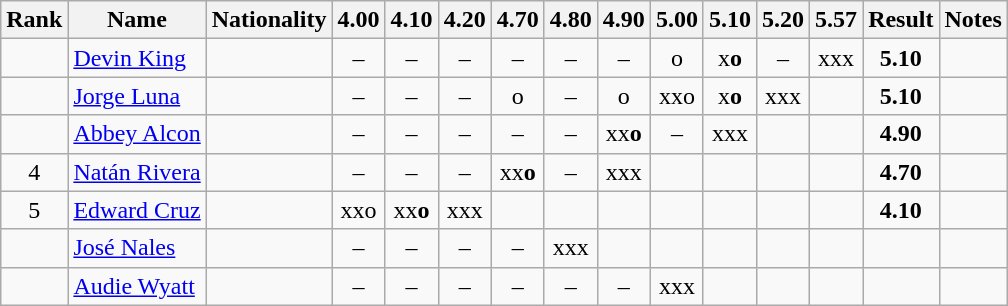<table class="wikitable sortable" style="text-align:center">
<tr>
<th>Rank</th>
<th>Name</th>
<th>Nationality</th>
<th>4.00</th>
<th>4.10</th>
<th>4.20</th>
<th>4.70</th>
<th>4.80</th>
<th>4.90</th>
<th>5.00</th>
<th>5.10</th>
<th>5.20</th>
<th>5.57</th>
<th>Result</th>
<th>Notes</th>
</tr>
<tr>
<td></td>
<td align=left><a href='#'>Devin King</a></td>
<td align=left></td>
<td>–</td>
<td>–</td>
<td>–</td>
<td>–</td>
<td>–</td>
<td>–</td>
<td>o</td>
<td>x<strong>o</strong></td>
<td>–</td>
<td>xxx</td>
<td><strong>5.10</strong></td>
<td></td>
</tr>
<tr>
<td></td>
<td align=left><a href='#'>Jorge Luna</a></td>
<td align=left></td>
<td>–</td>
<td>–</td>
<td>–</td>
<td>o</td>
<td>–</td>
<td>o</td>
<td>xxo</td>
<td>x<strong>o</strong></td>
<td>xxx</td>
<td></td>
<td><strong>5.10</strong></td>
<td></td>
</tr>
<tr>
<td></td>
<td align=left><a href='#'>Abbey Alcon</a></td>
<td align=left></td>
<td>–</td>
<td>–</td>
<td>–</td>
<td>–</td>
<td>–</td>
<td>xx<strong>o</strong></td>
<td>–</td>
<td>xxx</td>
<td></td>
<td></td>
<td><strong>4.90</strong></td>
<td></td>
</tr>
<tr>
<td>4</td>
<td align=left><a href='#'>Natán Rivera</a></td>
<td align=left></td>
<td>–</td>
<td>–</td>
<td>–</td>
<td>xx<strong>o</strong></td>
<td>–</td>
<td>xxx</td>
<td></td>
<td></td>
<td></td>
<td></td>
<td><strong>4.70</strong></td>
<td></td>
</tr>
<tr>
<td>5</td>
<td align=left><a href='#'>Edward Cruz</a></td>
<td align=left></td>
<td>xxo</td>
<td>xx<strong>o</strong></td>
<td>xxx</td>
<td></td>
<td></td>
<td></td>
<td></td>
<td></td>
<td></td>
<td></td>
<td><strong>4.10</strong></td>
<td></td>
</tr>
<tr>
<td></td>
<td align=left><a href='#'>José Nales</a></td>
<td align=left></td>
<td>–</td>
<td>–</td>
<td>–</td>
<td>–</td>
<td>xxx</td>
<td></td>
<td></td>
<td></td>
<td></td>
<td></td>
<td><strong></strong></td>
<td></td>
</tr>
<tr>
<td></td>
<td align=left><a href='#'>Audie Wyatt</a></td>
<td align=left></td>
<td>–</td>
<td>–</td>
<td>–</td>
<td>–</td>
<td>–</td>
<td>–</td>
<td>xxx</td>
<td></td>
<td></td>
<td></td>
<td><strong></strong></td>
<td></td>
</tr>
</table>
